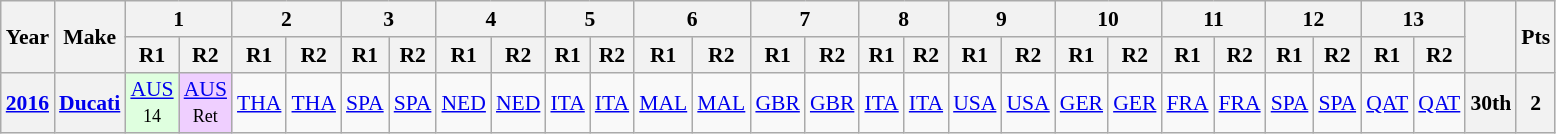<table class="wikitable" style="text-align:center; font-size:90%">
<tr>
<th valign="middle" rowspan=2>Year</th>
<th valign="middle" rowspan=2>Make</th>
<th colspan=2>1</th>
<th colspan=2>2</th>
<th colspan=2>3</th>
<th colspan=2>4</th>
<th colspan=2>5</th>
<th colspan=2>6</th>
<th colspan=2>7</th>
<th colspan=2>8</th>
<th colspan=2>9</th>
<th colspan=2>10</th>
<th colspan=2>11</th>
<th colspan=2>12</th>
<th colspan=2>13</th>
<th rowspan=2></th>
<th rowspan=2>Pts</th>
</tr>
<tr>
<th>R1</th>
<th>R2</th>
<th>R1</th>
<th>R2</th>
<th>R1</th>
<th>R2</th>
<th>R1</th>
<th>R2</th>
<th>R1</th>
<th>R2</th>
<th>R1</th>
<th>R2</th>
<th>R1</th>
<th>R2</th>
<th>R1</th>
<th>R2</th>
<th>R1</th>
<th>R2</th>
<th>R1</th>
<th>R2</th>
<th>R1</th>
<th>R2</th>
<th>R1</th>
<th>R2</th>
<th>R1</th>
<th>R2</th>
</tr>
<tr>
<th><a href='#'>2016</a></th>
<th><a href='#'>Ducati</a></th>
<td style="background:#dfffdf;"><a href='#'>AUS</a><br><small>14</small></td>
<td style="background:#efcfff;"><a href='#'>AUS</a><br><small>Ret</small></td>
<td><a href='#'>THA</a></td>
<td><a href='#'>THA</a></td>
<td><a href='#'>SPA</a></td>
<td><a href='#'>SPA</a></td>
<td><a href='#'>NED</a></td>
<td><a href='#'>NED</a></td>
<td><a href='#'>ITA</a></td>
<td><a href='#'>ITA</a></td>
<td><a href='#'>MAL</a></td>
<td><a href='#'>MAL</a></td>
<td><a href='#'>GBR</a></td>
<td><a href='#'>GBR</a></td>
<td><a href='#'>ITA</a></td>
<td><a href='#'>ITA</a></td>
<td><a href='#'>USA</a></td>
<td><a href='#'>USA</a></td>
<td><a href='#'>GER</a></td>
<td><a href='#'>GER</a></td>
<td><a href='#'>FRA</a></td>
<td><a href='#'>FRA</a></td>
<td><a href='#'>SPA</a></td>
<td><a href='#'>SPA</a></td>
<td><a href='#'>QAT</a></td>
<td><a href='#'>QAT</a></td>
<th>30th</th>
<th>2</th>
</tr>
</table>
